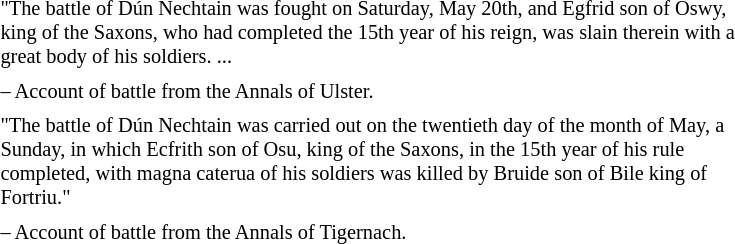<table class="toccolours" style="float: left; margin-left: 1em; margin-right: 2em; font-size: 85%; background:#dddddd9; color:black; width:40em; max-width: 40%;" cellspacing="5">
<tr>
<td style="text-align: left;">"The battle of Dún Nechtain was fought on Saturday, May 20th, and Egfrid son of Oswy, king of the Saxons, who had completed the 15th year of his reign, was slain therein with a great body of his soldiers. ...</td>
</tr>
<tr>
<td style="text-align: left;">– Account of battle from the Annals of Ulster.</td>
</tr>
<tr>
<td>"The battle of Dún Nechtain was carried out on the twentieth day of the month of May, a Sunday, in which Ecfrith son of Osu, king of the Saxons, in the 15th year of his rule completed, with magna caterua of his soldiers was killed by Bruide son of Bile king of Fortriu."</td>
</tr>
<tr>
<td style="text-align: left;">– Account of battle from the Annals of Tigernach.</td>
</tr>
</table>
